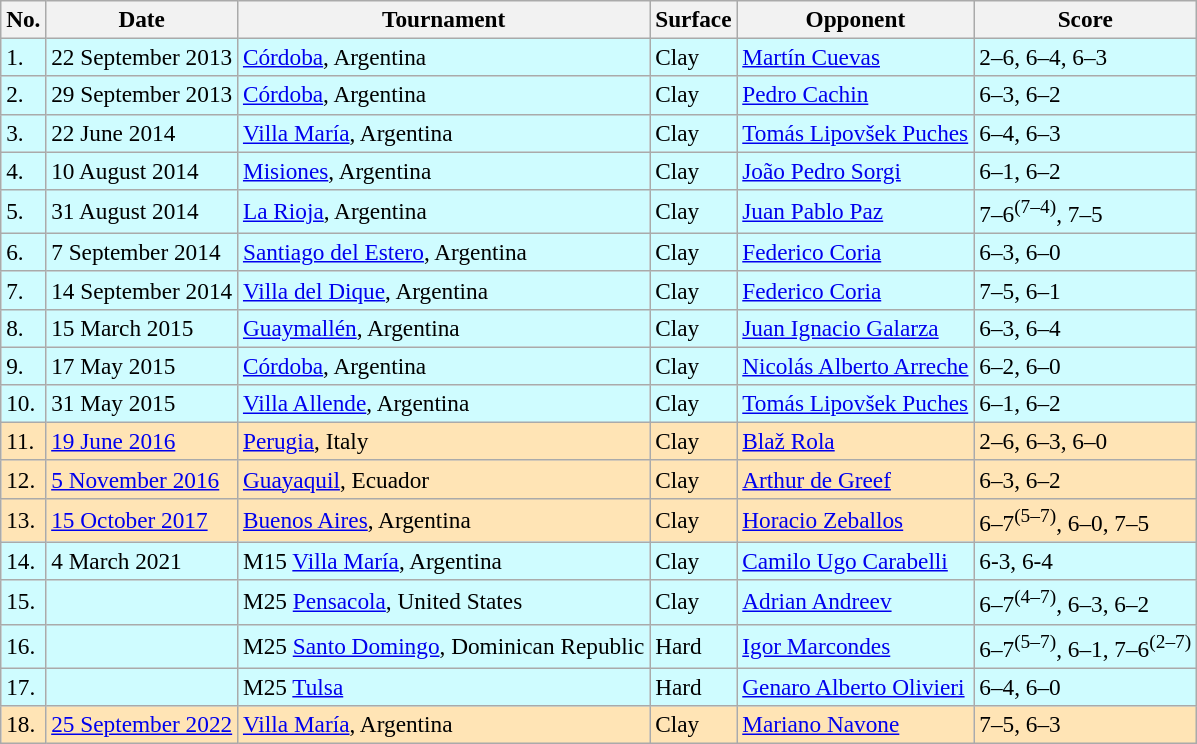<table class=wikitable style=font-size:97%>
<tr>
<th>No.</th>
<th>Date</th>
<th>Tournament</th>
<th>Surface</th>
<th>Opponent</th>
<th>Score</th>
</tr>
<tr bgcolor=CFFCFF>
<td>1.</td>
<td>22 September 2013</td>
<td><a href='#'>Córdoba</a>, Argentina</td>
<td>Clay</td>
<td> <a href='#'>Martín Cuevas</a></td>
<td>2–6, 6–4, 6–3</td>
</tr>
<tr bgcolor=CFFCFF>
<td>2.</td>
<td>29 September 2013</td>
<td><a href='#'>Córdoba</a>, Argentina</td>
<td>Clay</td>
<td> <a href='#'>Pedro Cachin</a></td>
<td>6–3, 6–2</td>
</tr>
<tr bgcolor=CFFCFF>
<td>3.</td>
<td>22 June 2014</td>
<td><a href='#'>Villa María</a>, Argentina</td>
<td>Clay</td>
<td> <a href='#'>Tomás Lipovšek Puches</a></td>
<td>6–4, 6–3</td>
</tr>
<tr bgcolor=CFFCFF>
<td>4.</td>
<td>10 August 2014</td>
<td><a href='#'>Misiones</a>, Argentina</td>
<td>Clay</td>
<td> <a href='#'>João Pedro Sorgi</a></td>
<td>6–1, 6–2</td>
</tr>
<tr bgcolor=CFFCFF>
<td>5.</td>
<td>31 August 2014</td>
<td><a href='#'>La Rioja</a>, Argentina</td>
<td>Clay</td>
<td> <a href='#'>Juan Pablo Paz</a></td>
<td>7–6<sup>(7–4)</sup>, 7–5</td>
</tr>
<tr bgcolor=CFFCFF>
<td>6.</td>
<td>7 September 2014</td>
<td><a href='#'>Santiago del Estero</a>, Argentina</td>
<td>Clay</td>
<td> <a href='#'>Federico Coria</a></td>
<td>6–3, 6–0</td>
</tr>
<tr bgcolor=CFFCFF>
<td>7.</td>
<td>14 September 2014</td>
<td><a href='#'>Villa del Dique</a>, Argentina</td>
<td>Clay</td>
<td> <a href='#'>Federico Coria</a></td>
<td>7–5, 6–1</td>
</tr>
<tr bgcolor=CFFCFF>
<td>8.</td>
<td>15 March 2015</td>
<td><a href='#'>Guaymallén</a>, Argentina</td>
<td>Clay</td>
<td> <a href='#'>Juan Ignacio Galarza</a></td>
<td>6–3, 6–4</td>
</tr>
<tr bgcolor=CFFCFF>
<td>9.</td>
<td>17 May 2015</td>
<td><a href='#'>Córdoba</a>, Argentina</td>
<td>Clay</td>
<td> <a href='#'>Nicolás Alberto Arreche</a></td>
<td>6–2, 6–0</td>
</tr>
<tr bgcolor=CFFCFF>
<td>10.</td>
<td>31 May 2015</td>
<td><a href='#'>Villa Allende</a>, Argentina</td>
<td>Clay</td>
<td> <a href='#'>Tomás Lipovšek Puches</a></td>
<td>6–1, 6–2</td>
</tr>
<tr bgcolor=moccasin>
<td>11.</td>
<td><a href='#'>19 June 2016</a></td>
<td><a href='#'>Perugia</a>, Italy</td>
<td>Clay</td>
<td> <a href='#'>Blaž Rola</a></td>
<td>2–6, 6–3, 6–0</td>
</tr>
<tr bgcolor=moccasin>
<td>12.</td>
<td><a href='#'>5 November 2016</a></td>
<td><a href='#'>Guayaquil</a>, Ecuador</td>
<td>Clay</td>
<td> <a href='#'>Arthur de Greef</a></td>
<td>6–3, 6–2</td>
</tr>
<tr bgcolor=moccasin>
<td>13.</td>
<td><a href='#'>15 October 2017</a></td>
<td><a href='#'>Buenos Aires</a>, Argentina</td>
<td>Clay</td>
<td> <a href='#'>Horacio Zeballos</a></td>
<td>6–7<sup>(5–7)</sup>, 6–0, 7–5</td>
</tr>
<tr bgcolor=CFFCFF>
<td>14.</td>
<td>4 March 2021</td>
<td>M15 <a href='#'>Villa María</a>, Argentina</td>
<td>Clay</td>
<td> <a href='#'>Camilo Ugo Carabelli</a></td>
<td>6-3, 6-4</td>
</tr>
<tr bgcolor= CFFCFF>
<td>15.</td>
<td></td>
<td style="background:#cffcff;">M25 <a href='#'>Pensacola</a>, United States</td>
<td>Clay</td>
<td> <a href='#'>Adrian Andreev</a></td>
<td>6–7<sup>(4–7)</sup>, 6–3, 6–2</td>
</tr>
<tr bgcolor= CFFCFF>
<td>16.</td>
<td></td>
<td style="background:#cffcff;">M25 <a href='#'>Santo Domingo</a>, Dominican Republic</td>
<td>Hard</td>
<td> <a href='#'>Igor Marcondes</a></td>
<td>6–7<sup>(5–7)</sup>, 6–1, 7–6<sup>(2–7)</sup></td>
</tr>
<tr bgcolor= CFFCFF>
<td>17.</td>
<td></td>
<td style="background:#cffcff;">M25 <a href='#'>Tulsa</a></td>
<td>Hard</td>
<td> <a href='#'>Genaro Alberto Olivieri</a></td>
<td>6–4, 6–0</td>
</tr>
<tr bgcolor=moccasin>
<td>18.</td>
<td><a href='#'>25 September 2022</a></td>
<td><a href='#'>Villa María</a>, Argentina</td>
<td>Clay</td>
<td> <a href='#'>Mariano Navone</a></td>
<td>7–5, 6–3</td>
</tr>
</table>
